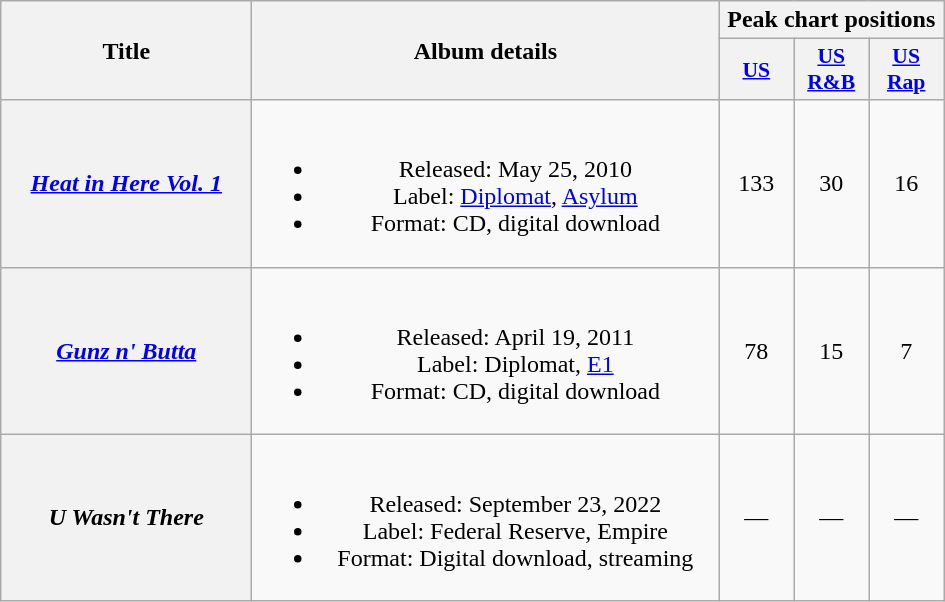<table class="wikitable plainrowheaders" style="text-align:center;">
<tr>
<th scope="col" rowspan="2" style="width:10em;">Title</th>
<th scope="col" rowspan="2" style="width:19em;">Album details</th>
<th scope="col" colspan="3">Peak chart positions</th>
</tr>
<tr>
<th scope="col" style="width:3em;font-size:90%;"><a href='#'>US</a><br></th>
<th scope="col" style="width:3em;font-size:90%;"><a href='#'>US R&B</a><br></th>
<th scope="col" style="width:3em;font-size:90%;"><a href='#'>US Rap</a><br></th>
</tr>
<tr>
<th scope="row"><em><a href='#'>Heat in Here Vol. 1</a></em><br></th>
<td><br><ul><li>Released: May 25, 2010</li><li>Label: <a href='#'>Diplomat</a>, <a href='#'>Asylum</a></li><li>Format: CD, digital download</li></ul></td>
<td>133</td>
<td>30</td>
<td>16</td>
</tr>
<tr>
<th scope="row"><em><a href='#'>Gunz n' Butta</a></em><br></th>
<td><br><ul><li>Released: April 19, 2011</li><li>Label: Diplomat, <a href='#'>E1</a></li><li>Format: CD, digital download</li></ul></td>
<td>78</td>
<td>15</td>
<td>7</td>
</tr>
<tr>
<th scope="row"><em>U Wasn't There</em><br></th>
<td><br><ul><li>Released: September 23, 2022</li><li>Label: Federal Reserve, Empire</li><li>Format: Digital download, streaming</li></ul></td>
<td>—</td>
<td>—</td>
<td>—</td>
</tr>
</table>
